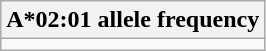<table class="wikitable collapsible collapsed">
<tr>
<th>A*02:01 allele frequency</th>
</tr>
<tr>
<td></td>
</tr>
</table>
